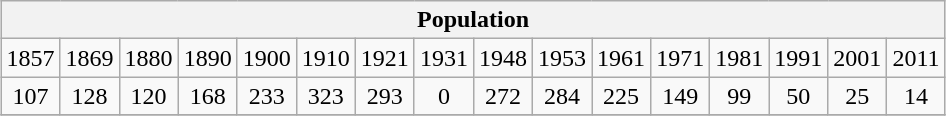<table class="wikitable" style="margin: 0.5em auto; text-align: center;">
<tr>
<th colspan="16">Population</th>
</tr>
<tr>
<td>1857</td>
<td>1869</td>
<td>1880</td>
<td>1890</td>
<td>1900</td>
<td>1910</td>
<td>1921</td>
<td>1931</td>
<td>1948</td>
<td>1953</td>
<td>1961</td>
<td>1971</td>
<td>1981</td>
<td>1991</td>
<td>2001</td>
<td>2011</td>
</tr>
<tr>
<td>107</td>
<td>128</td>
<td>120</td>
<td>168</td>
<td>233</td>
<td>323</td>
<td>293</td>
<td>0</td>
<td>272</td>
<td>284</td>
<td>225</td>
<td>149</td>
<td>99</td>
<td>50</td>
<td>25</td>
<td>14</td>
</tr>
<tr>
</tr>
</table>
